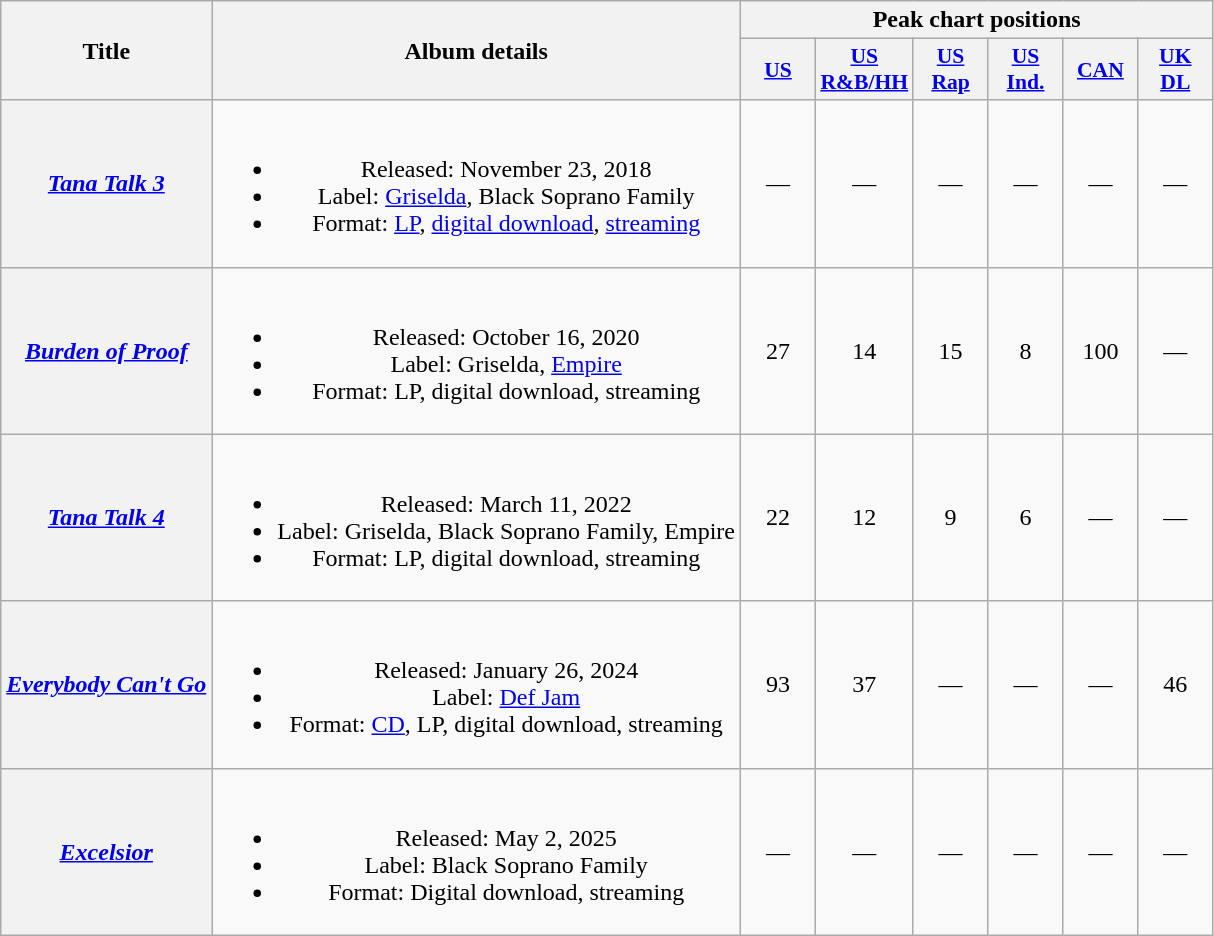<table class="wikitable plainrowheaders" style="text-align:center;">
<tr>
<th rowspan="2">Title</th>
<th rowspan="2">Album details</th>
<th colspan="6">Peak chart positions</th>
</tr>
<tr>
<th scope="col" style="width:3em;font-size:90%;"><a href='#'>US</a><br></th>
<th scope="col" style="width:3em;font-size:90%;"><a href='#'>US<br>R&B/HH</a><br></th>
<th scope="col" style="width:3em;font-size:90%;"><a href='#'>US<br>Rap</a><br></th>
<th scope="col" style="width:3em;font-size:90%;"><a href='#'>US<br>Ind.</a><br></th>
<th scope="col" style="width:3em;font-size:90%;"><a href='#'>CAN</a><br></th>
<th scope="col" style="width:3em;font-size:90%;"><a href='#'>UK<br>DL</a><br></th>
</tr>
<tr>
<th scope="row"><em><a href='#'>Tana Talk 3</a></em></th>
<td><br><ul><li>Released: November 23, 2018</li><li>Label: <a href='#'>Griselda</a>, Black Soprano Family</li><li>Format: <a href='#'>LP</a>, <a href='#'>digital download</a>, <a href='#'>streaming</a></li></ul></td>
<td>—</td>
<td>—</td>
<td>—</td>
<td>—</td>
<td>—</td>
<td>—</td>
</tr>
<tr>
<th scope="row"><em><a href='#'>Burden of Proof</a></em></th>
<td><br><ul><li>Released: October 16, 2020</li><li>Label: Griselda, <a href='#'>Empire</a></li><li>Format: LP, digital download, streaming</li></ul></td>
<td>27</td>
<td>14</td>
<td>15</td>
<td>8</td>
<td>100</td>
<td>—</td>
</tr>
<tr>
<th scope="row"><em><a href='#'>Tana Talk 4</a></em></th>
<td><br><ul><li>Released: March 11, 2022</li><li>Label: Griselda, Black Soprano Family, Empire</li><li>Format: LP, digital download, streaming</li></ul></td>
<td>22</td>
<td>12</td>
<td>9</td>
<td>6</td>
<td>—</td>
<td>—</td>
</tr>
<tr>
<th scope="row"><em><a href='#'>Everybody Can't Go</a></em></th>
<td><br><ul><li>Released: January 26, 2024</li><li>Label: <a href='#'>Def Jam</a></li><li>Format: <a href='#'>CD</a>, LP, digital download, streaming</li></ul></td>
<td>93</td>
<td>37</td>
<td>—</td>
<td>—</td>
<td>—</td>
<td>46</td>
</tr>
<tr>
<th scope="row"><em><a href='#'>Excelsior</a></em></th>
<td><br><ul><li>Released: May 2, 2025</li><li>Label: Black Soprano Family</li><li>Format: Digital download, streaming</li></ul></td>
<td>—</td>
<td>—</td>
<td>—</td>
<td>—</td>
<td>—</td>
<td>—</td>
</tr>
</table>
